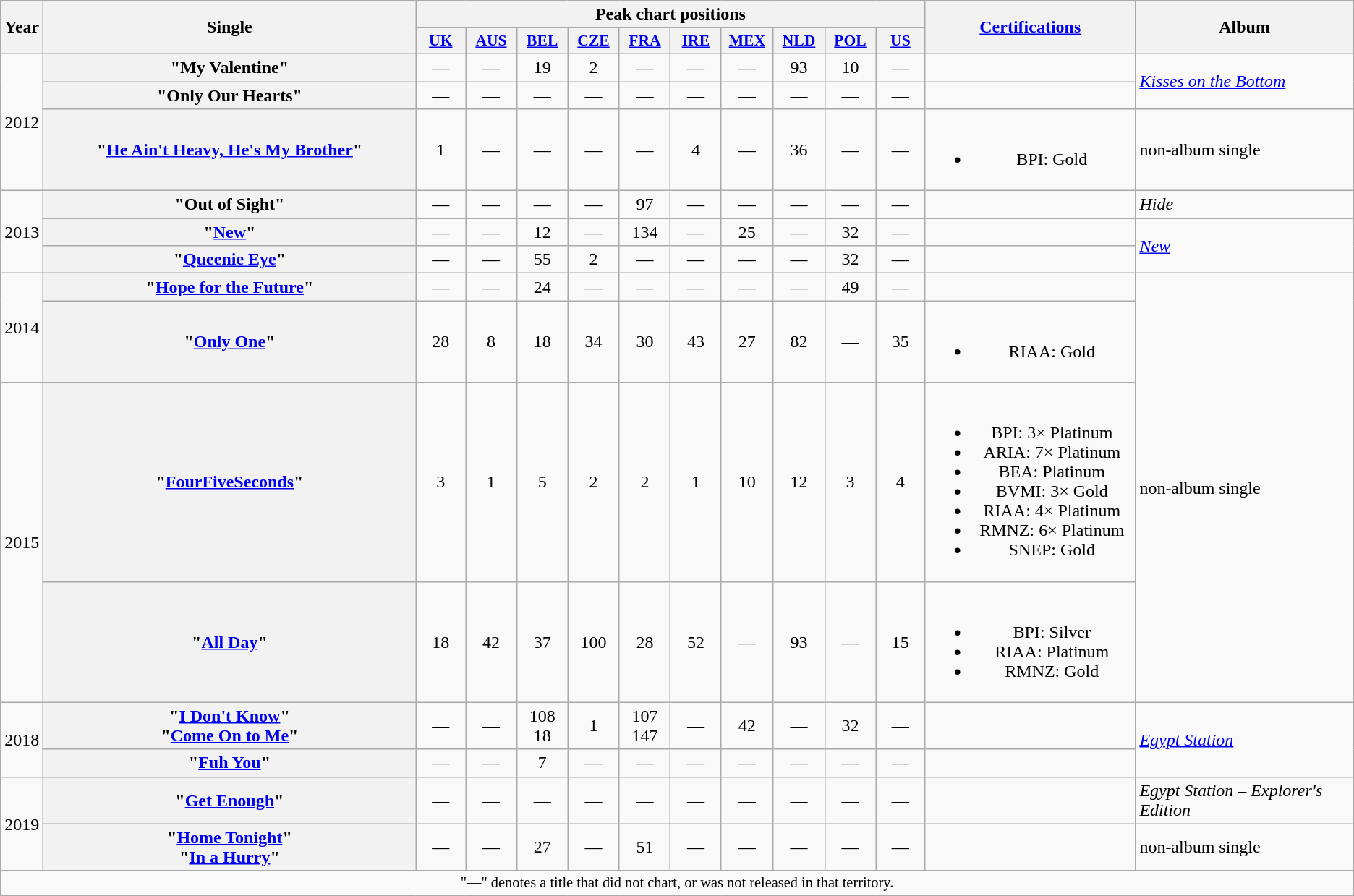<table class="wikitable plainrowheaders" style="text-align:center;">
<tr>
<th scope="col" rowspan="2" style="width:1em;">Year</th>
<th scope="col" rowspan="2" style="width:24em;">Single</th>
<th scope="col" colspan="10">Peak chart positions</th>
<th scope="col" rowspan="2" style="width:13em;"><a href='#'>Certifications</a></th>
<th scope="col" rowspan="2" style="width:14em;">Album</th>
</tr>
<tr>
<th style="width:3em;font-size:90%"><a href='#'>UK</a><br></th>
<th style="width:3em;font-size:90%"><a href='#'>AUS</a><br></th>
<th style="width:3em;font-size:90%"><a href='#'>BEL</a><br></th>
<th style="width:3em;font-size:90%"><a href='#'>CZE</a></th>
<th style="width:3em;font-size:90%"><a href='#'>FRA</a><br></th>
<th style="width:3em;font-size:90%"><a href='#'>IRE</a><br></th>
<th style="width:3em;font-size:90%"><a href='#'>MEX</a><br></th>
<th style="width:3em;font-size:90%"><a href='#'>NLD</a><br></th>
<th style="width:3em;font-size:90%"><a href='#'>POL</a><br></th>
<th style="width:3em;font-size:90%"><a href='#'>US</a><br></th>
</tr>
<tr>
<td rowspan="3">2012</td>
<th scope="row">"My Valentine"</th>
<td>—</td>
<td>—</td>
<td>19</td>
<td>2</td>
<td>—</td>
<td>—</td>
<td>—</td>
<td>93</td>
<td>10</td>
<td>—</td>
<td></td>
<td rowspan="2" style="text-align:left;"><em><a href='#'>Kisses on the Bottom</a></em></td>
</tr>
<tr>
<th scope="row">"Only Our Hearts"<br></th>
<td>—</td>
<td>—</td>
<td>—</td>
<td>—</td>
<td>—</td>
<td>—</td>
<td>—</td>
<td>—</td>
<td>—</td>
<td>—</td>
<td></td>
</tr>
<tr>
<th scope="row">"<a href='#'>He Ain't Heavy, He's My Brother</a>" <br></th>
<td>1</td>
<td>—</td>
<td>—</td>
<td>—</td>
<td>—</td>
<td>4</td>
<td>—</td>
<td>36</td>
<td>—</td>
<td>—</td>
<td><br><ul><li>BPI: Gold</li></ul></td>
<td style="text-align:left;">non-album single</td>
</tr>
<tr>
<td rowspan="3">2013</td>
<th scope="row">"Out of Sight"<br></th>
<td>—</td>
<td>—</td>
<td>—</td>
<td>—</td>
<td>97</td>
<td>—</td>
<td>—</td>
<td>—</td>
<td>—</td>
<td>—</td>
<td></td>
<td style="text-align:left;"><em>Hide</em></td>
</tr>
<tr>
<th scope="row">"<a href='#'>New</a>"</th>
<td>—</td>
<td>—</td>
<td>12</td>
<td>—</td>
<td>134</td>
<td>—</td>
<td>25</td>
<td>—</td>
<td>32</td>
<td>—</td>
<td></td>
<td rowspan="2" style="text-align:left;"><em><a href='#'>New</a></em></td>
</tr>
<tr>
<th scope="row">"<a href='#'>Queenie Eye</a>"</th>
<td>—</td>
<td>—</td>
<td>55</td>
<td>2</td>
<td>—</td>
<td>—</td>
<td>—</td>
<td>—</td>
<td>32</td>
<td>—</td>
<td></td>
</tr>
<tr>
<td rowspan="2">2014</td>
<th scope="row">"<a href='#'>Hope for the Future</a>"</th>
<td>—</td>
<td>—</td>
<td>24</td>
<td>—</td>
<td>—</td>
<td>—</td>
<td>—</td>
<td>—</td>
<td>49</td>
<td>—</td>
<td></td>
<td rowspan="4" style="text-align:left;">non-album single</td>
</tr>
<tr>
<th scope="row">"<a href='#'>Only One</a>"<br></th>
<td>28</td>
<td>8</td>
<td>18</td>
<td>34</td>
<td>30</td>
<td>43</td>
<td>27</td>
<td>82</td>
<td>—</td>
<td>35</td>
<td><br><ul><li>RIAA: Gold</li></ul></td>
</tr>
<tr>
<td rowspan="2">2015</td>
<th scope="row">"<a href='#'>FourFiveSeconds</a>"<br></th>
<td>3</td>
<td>1</td>
<td>5</td>
<td>2</td>
<td>2</td>
<td>1</td>
<td>10</td>
<td>12</td>
<td>3</td>
<td>4</td>
<td><br><ul><li>BPI: 3× Platinum</li><li>ARIA: 7× Platinum</li><li>BEA: Platinum</li><li>BVMI: 3× Gold</li><li>RIAA: 4× Platinum</li><li>RMNZ: 6× Platinum</li><li>SNEP: Gold</li></ul></td>
</tr>
<tr>
<th scope="row">"<a href='#'>All Day</a>"<br></th>
<td>18</td>
<td>42</td>
<td>37</td>
<td>100</td>
<td>28</td>
<td>52</td>
<td>—</td>
<td>93</td>
<td>—</td>
<td>15</td>
<td><br><ul><li>BPI: Silver</li><li>RIAA: Platinum</li><li>RMNZ: Gold</li></ul></td>
</tr>
<tr>
<td rowspan="2">2018</td>
<th scope="row">"<a href='#'>I Don't Know</a>"<br>"<a href='#'>Come On to Me</a>"</th>
<td>—<br></td>
<td>—</td>
<td>108<br>18</td>
<td>1</td>
<td>107<br>147</td>
<td>—</td>
<td>42</td>
<td>—</td>
<td>32</td>
<td>—</td>
<td></td>
<td rowspan="2" style="text-align:left;"><em><a href='#'>Egypt Station</a></em></td>
</tr>
<tr>
<th scope="row">"<a href='#'>Fuh You</a>"</th>
<td>—</td>
<td>—</td>
<td>7</td>
<td>—</td>
<td>—</td>
<td>—</td>
<td>—</td>
<td>—</td>
<td>—</td>
<td>—</td>
<td></td>
</tr>
<tr>
<td rowspan="2">2019</td>
<th scope="row">"<a href='#'>Get Enough</a>"</th>
<td>—</td>
<td>—</td>
<td>—</td>
<td>—</td>
<td>—</td>
<td>—</td>
<td>—</td>
<td>—</td>
<td>—</td>
<td>—</td>
<td></td>
<td style="text-align:left;"><em>Egypt Station – Explorer's Edition</em></td>
</tr>
<tr>
<th scope="row">"<a href='#'>Home Tonight</a>"<br>"<a href='#'>In a Hurry</a>"</th>
<td>—</td>
<td>—</td>
<td>27</td>
<td>—</td>
<td>51</td>
<td>—</td>
<td>—</td>
<td>—</td>
<td>—</td>
<td>—</td>
<td></td>
<td style="text-align:left;">non-album single</td>
</tr>
<tr>
<td colspan="15" style="text-align:center; font-size:85%;">"—" denotes a title that did not chart, or was not released in that territory.</td>
</tr>
</table>
